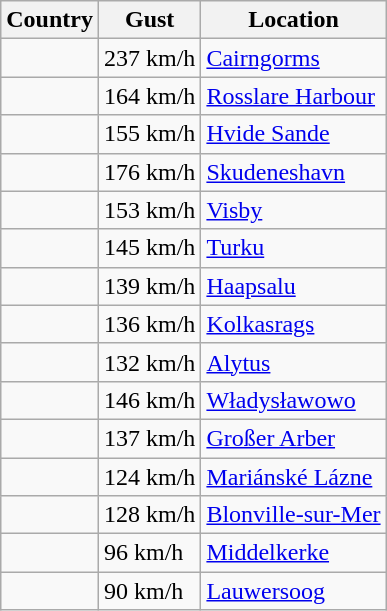<table class="wikitable sortable">
<tr>
<th>Country</th>
<th>Gust</th>
<th>Location</th>
</tr>
<tr>
<td></td>
<td>237 km/h</td>
<td><a href='#'>Cairngorms</a></td>
</tr>
<tr>
<td></td>
<td>164 km/h</td>
<td><a href='#'>Rosslare Harbour</a></td>
</tr>
<tr>
<td></td>
<td>155 km/h</td>
<td><a href='#'>Hvide Sande</a></td>
</tr>
<tr>
<td></td>
<td>176 km/h</td>
<td><a href='#'>Skudeneshavn</a></td>
</tr>
<tr>
<td></td>
<td>153 km/h</td>
<td><a href='#'>Visby</a></td>
</tr>
<tr>
<td></td>
<td>145 km/h</td>
<td><a href='#'>Turku</a></td>
</tr>
<tr>
<td></td>
<td>139 km/h</td>
<td><a href='#'>Haapsalu</a></td>
</tr>
<tr>
<td></td>
<td>136 km/h</td>
<td><a href='#'>Kolkasrags</a></td>
</tr>
<tr>
<td></td>
<td>132 km/h</td>
<td><a href='#'>Alytus</a></td>
</tr>
<tr>
<td></td>
<td>146 km/h</td>
<td><a href='#'>Władysławowo</a></td>
</tr>
<tr>
<td></td>
<td>137 km/h</td>
<td><a href='#'>Großer Arber</a></td>
</tr>
<tr>
<td></td>
<td>124 km/h</td>
<td><a href='#'>Mariánské Lázne</a></td>
</tr>
<tr>
<td></td>
<td>128 km/h</td>
<td><a href='#'>Blonville-sur-Mer</a></td>
</tr>
<tr>
<td></td>
<td>96 km/h</td>
<td><a href='#'>Middelkerke</a></td>
</tr>
<tr>
<td></td>
<td>90 km/h</td>
<td><a href='#'>Lauwersoog</a></td>
</tr>
</table>
